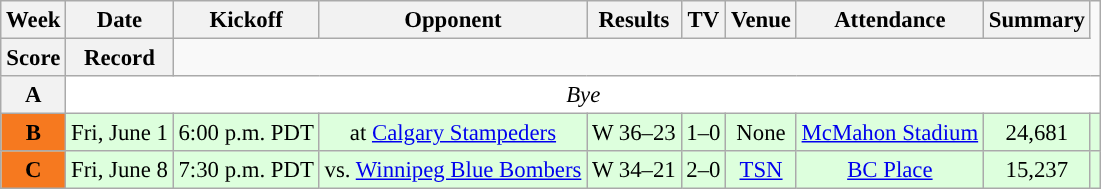<table class="wikitable" style="font-size: 95%;">
<tr>
<th scope="col">Week</th>
<th scope="col">Date</th>
<th scope="col">Kickoff</th>
<th scope="col">Opponent</th>
<th scope="col">Results</th>
<th scope="col">TV</th>
<th scope="col">Venue</th>
<th scope="col">Attendance</th>
<th scope="col">Summary</th>
</tr>
<tr>
<th scope="col">Score</th>
<th scope="col">Record</th>
</tr>
<tr align="center" bgcolor="#ffffff">
<th align="center"><strong>A</strong></th>
<td colspan=9 align="center" valign="middle"><em>Bye</em></td>
</tr>
<tr align="center" bgcolor="ddffdd">
<th style="text-align:center; background:#F6791F;"><span><strong>B</strong></span></th>
<td align="center">Fri, June 1</td>
<td align="center">6:00 p.m. PDT</td>
<td align="center">at <a href='#'>Calgary Stampeders</a></td>
<td align="center">W 36–23</td>
<td align="center">1–0</td>
<td align="center">None</td>
<td align="center"><a href='#'>McMahon Stadium</a></td>
<td align="center">24,681</td>
<td align="center"></td>
</tr>
<tr align="center" bgcolor="ddffdd">
<th style="text-align:center; background:#F6791F;"><span><strong>C</strong></span></th>
<td align="center">Fri, June 8</td>
<td align="center">7:30 p.m. PDT</td>
<td align="center">vs. <a href='#'>Winnipeg Blue Bombers</a></td>
<td align="center">W 34–21</td>
<td align="center">2–0</td>
<td align="center"><a href='#'>TSN</a></td>
<td align="center"><a href='#'>BC Place</a></td>
<td align="center">15,237</td>
<td align="center"></td>
</tr>
</table>
